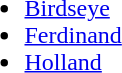<table>
<tr ---- valign="top">
<td><br><ul><li><a href='#'>Birdseye</a></li><li><a href='#'>Ferdinand</a></li><li><a href='#'>Holland</a></li></ul></td>
</tr>
</table>
